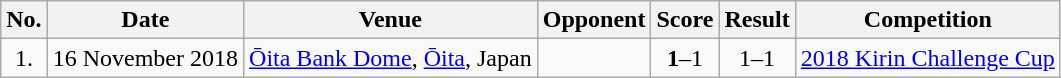<table class="wikitable">
<tr>
<th>No.</th>
<th>Date</th>
<th>Venue</th>
<th>Opponent</th>
<th>Score</th>
<th>Result</th>
<th>Competition</th>
</tr>
<tr>
<td align=center>1.</td>
<td>16 November 2018</td>
<td><a href='#'>Ōita Bank Dome</a>, <a href='#'>Ōita</a>, Japan</td>
<td></td>
<td align=center><strong>1</strong>–1</td>
<td align=center>1–1</td>
<td><a href='#'>2018 Kirin Challenge Cup</a></td>
</tr>
</table>
